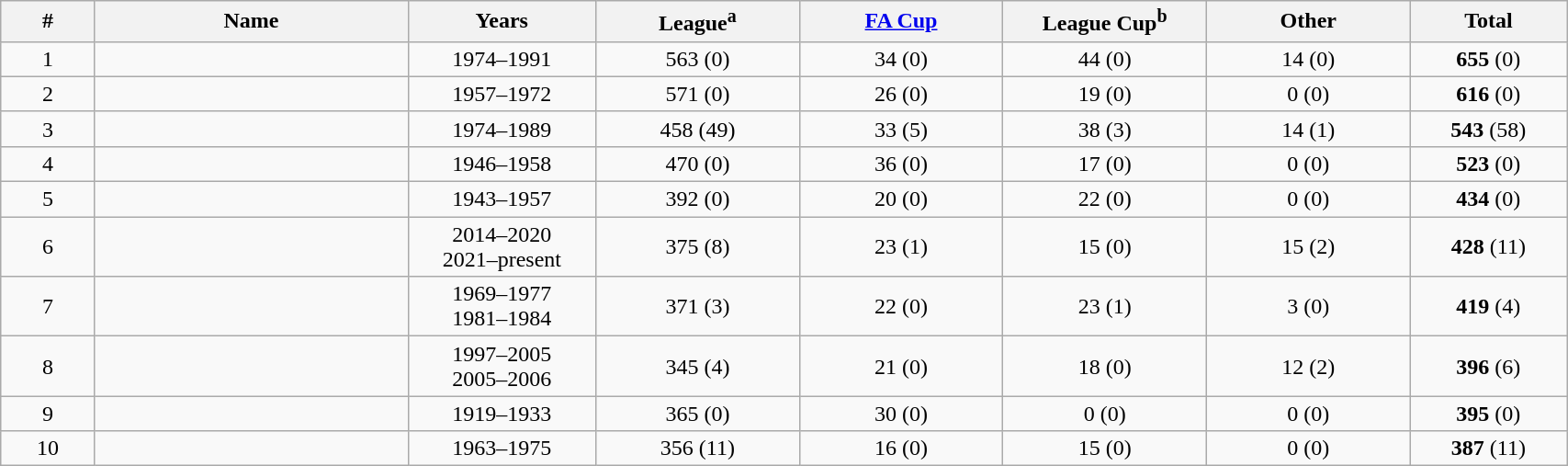<table class="wikitable sortable" style="text-align: center;" width = 90%;>
<tr>
<th width=6%>#</th>
<th width=20%>Name</th>
<th width=12%>Years</th>
<th width=13%>League<sup>a</sup></th>
<th width=13%><a href='#'>FA Cup</a></th>
<th width=13%>League Cup<sup>b</sup></th>
<th width=13%>Other</th>
<th width=13%>Total</th>
</tr>
<tr>
<td>1</td>
<td style="text-align:left;"></td>
<td>1974–1991</td>
<td>563 (0)</td>
<td>34 (0)</td>
<td>44 (0)</td>
<td>14 (0)</td>
<td><strong>655</strong> (0)</td>
</tr>
<tr>
<td>2</td>
<td style="text-align:left;"></td>
<td>1957–1972</td>
<td>571 (0)</td>
<td>26 (0)</td>
<td>19 (0)</td>
<td>0 (0)</td>
<td><strong>616</strong> (0)</td>
</tr>
<tr>
<td>3</td>
<td style="text-align:left;"></td>
<td>1974–1989</td>
<td>458 (49)</td>
<td>33 (5)</td>
<td>38 (3)</td>
<td>14 (1)</td>
<td><strong>543</strong> (58)</td>
</tr>
<tr>
<td>4</td>
<td style="text-align:left;"></td>
<td>1946–1958</td>
<td>470 (0)</td>
<td>36 (0)</td>
<td>17 (0)</td>
<td>0 (0)</td>
<td><strong>523</strong> (0)</td>
</tr>
<tr>
<td>5</td>
<td style="text-align:left;"></td>
<td>1943–1957</td>
<td>392 (0)</td>
<td>20 (0)</td>
<td>22 (0)</td>
<td>0 (0)</td>
<td><strong>434</strong> (0)</td>
</tr>
<tr>
<td>6</td>
<td style="text-align:left;"></td>
<td>2014–2020<br>2021–present</td>
<td>375 (8)</td>
<td>23 (1)</td>
<td>15 (0)</td>
<td>15 (2)</td>
<td><strong>428</strong> (11)</td>
</tr>
<tr>
<td>7</td>
<td style="text-align:left;"></td>
<td>1969–1977<br>1981–1984</td>
<td>371 (3)</td>
<td>22 (0)</td>
<td>23 (1)</td>
<td>3 (0)</td>
<td><strong>419</strong> (4)</td>
</tr>
<tr>
<td>8</td>
<td style="text-align:left;"></td>
<td>1997–2005<br>2005–2006</td>
<td>345 (4)</td>
<td>21 (0)</td>
<td>18 (0)</td>
<td>12 (2)</td>
<td><strong>396</strong> (6)</td>
</tr>
<tr>
<td>9</td>
<td style="text-align:left;"></td>
<td>1919–1933</td>
<td>365 (0)</td>
<td>30 (0)</td>
<td>0 (0)</td>
<td>0 (0)</td>
<td><strong>395</strong> (0)</td>
</tr>
<tr>
<td>10</td>
<td style="text-align:left;"></td>
<td>1963–1975</td>
<td>356 (11)</td>
<td>16 (0)</td>
<td>15 (0)</td>
<td>0 (0)</td>
<td><strong>387</strong> (11)</td>
</tr>
</table>
